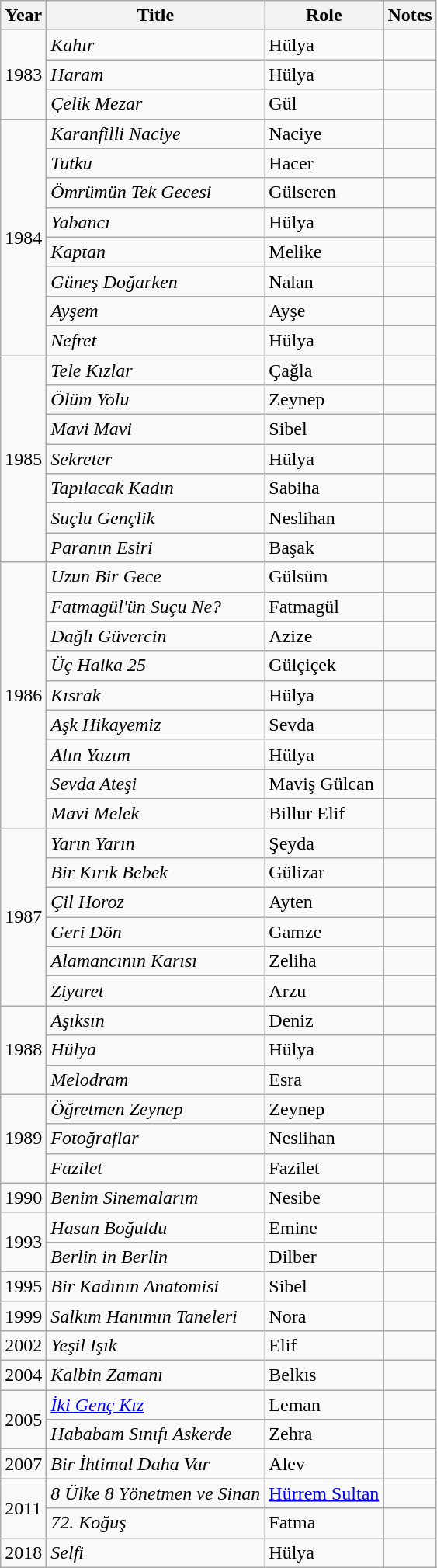<table class="wikitable sortable" style="font-size: 100%;">
<tr>
<th>Year</th>
<th>Title</th>
<th>Role</th>
<th>Notes</th>
</tr>
<tr>
<td rowspan="3">1983</td>
<td><em>Kahır</em></td>
<td>Hülya</td>
<td></td>
</tr>
<tr>
<td><em>Haram</em></td>
<td>Hülya</td>
<td></td>
</tr>
<tr>
<td><em>Çelik Mezar</em></td>
<td>Gül</td>
<td></td>
</tr>
<tr>
<td rowspan="8">1984</td>
<td><em>Karanfilli Naciye</em></td>
<td>Naciye</td>
<td></td>
</tr>
<tr>
<td><em>Tutku</em></td>
<td>Hacer</td>
<td></td>
</tr>
<tr>
<td><em>Ömrümün Tek Gecesi</em></td>
<td>Gülseren</td>
<td></td>
</tr>
<tr>
<td><em>Yabancı</em></td>
<td>Hülya</td>
<td></td>
</tr>
<tr>
<td><em>Kaptan</em></td>
<td>Melike</td>
<td></td>
</tr>
<tr>
<td><em>Güneş Doğarken</em></td>
<td>Nalan</td>
<td></td>
</tr>
<tr>
<td><em>Ayşem</em></td>
<td>Ayşe</td>
<td></td>
</tr>
<tr>
<td><em>Nefret</em></td>
<td>Hülya</td>
<td></td>
</tr>
<tr>
<td rowspan="7">1985</td>
<td><em>Tele Kızlar</em></td>
<td>Çağla</td>
<td></td>
</tr>
<tr>
<td><em>Ölüm Yolu</em></td>
<td>Zeynep</td>
<td></td>
</tr>
<tr>
<td><em>Mavi Mavi</em></td>
<td>Sibel</td>
<td></td>
</tr>
<tr>
<td><em>Sekreter</em></td>
<td>Hülya</td>
<td></td>
</tr>
<tr>
<td><em>Tapılacak Kadın</em></td>
<td>Sabiha</td>
<td></td>
</tr>
<tr>
<td><em>Suçlu Gençlik</em></td>
<td>Neslihan</td>
<td></td>
</tr>
<tr>
<td><em>Paranın Esiri</em></td>
<td>Başak</td>
<td></td>
</tr>
<tr>
<td rowspan="9">1986</td>
<td><em>Uzun Bir Gece</em></td>
<td>Gülsüm</td>
<td></td>
</tr>
<tr>
<td><em>Fatmagül'ün Suçu Ne?</em></td>
<td>Fatmagül</td>
<td></td>
</tr>
<tr>
<td><em>Dağlı Güvercin</em></td>
<td>Azize</td>
<td></td>
</tr>
<tr>
<td><em>Üç Halka 25</em></td>
<td>Gülçiçek</td>
<td></td>
</tr>
<tr>
<td><em>Kısrak</em></td>
<td>Hülya</td>
<td></td>
</tr>
<tr>
<td><em>Aşk Hikayemiz</em></td>
<td>Sevda</td>
<td></td>
</tr>
<tr>
<td><em>Alın Yazım</em></td>
<td>Hülya</td>
<td></td>
</tr>
<tr>
<td><em>Sevda Ateşi</em></td>
<td>Maviş Gülcan</td>
<td></td>
</tr>
<tr>
<td><em>Mavi Melek</em></td>
<td>Billur Elif</td>
<td></td>
</tr>
<tr>
<td rowspan="6">1987</td>
<td><em>Yarın Yarın</em></td>
<td>Şeyda</td>
<td></td>
</tr>
<tr>
<td><em>Bir Kırık Bebek</em></td>
<td>Gülizar</td>
<td></td>
</tr>
<tr>
<td><em>Çil Horoz</em></td>
<td>Ayten</td>
<td></td>
</tr>
<tr>
<td><em>Geri Dön</em></td>
<td>Gamze</td>
<td></td>
</tr>
<tr>
<td><em>Alamancının Karısı</em></td>
<td>Zeliha</td>
<td></td>
</tr>
<tr>
<td><em>Ziyaret</em></td>
<td>Arzu</td>
<td></td>
</tr>
<tr>
<td rowspan="3">1988</td>
<td><em>Aşıksın</em></td>
<td>Deniz</td>
<td></td>
</tr>
<tr>
<td><em>Hülya</em></td>
<td>Hülya</td>
<td></td>
</tr>
<tr>
<td><em>Melodram</em></td>
<td>Esra</td>
<td></td>
</tr>
<tr>
<td rowspan="3">1989</td>
<td><em>Öğretmen Zeynep</em></td>
<td>Zeynep</td>
<td></td>
</tr>
<tr>
<td><em>Fotoğraflar</em></td>
<td>Neslihan</td>
<td></td>
</tr>
<tr>
<td><em>Fazilet</em></td>
<td>Fazilet</td>
<td></td>
</tr>
<tr>
<td>1990</td>
<td><em>Benim Sinemalarım</em></td>
<td>Nesibe</td>
<td></td>
</tr>
<tr>
<td rowspan="2">1993</td>
<td><em>Hasan Boğuldu</em></td>
<td>Emine</td>
<td></td>
</tr>
<tr>
<td><em>Berlin in Berlin</em></td>
<td>Dilber</td>
<td></td>
</tr>
<tr>
<td>1995</td>
<td><em>Bir Kadının Anatomisi</em></td>
<td>Sibel</td>
<td></td>
</tr>
<tr>
<td>1999</td>
<td><em>Salkım Hanımın Taneleri</em></td>
<td>Nora</td>
<td></td>
</tr>
<tr>
<td>2002</td>
<td><em>Yeşil Işık</em></td>
<td>Elif</td>
<td></td>
</tr>
<tr>
<td>2004</td>
<td><em>Kalbin Zamanı</em></td>
<td>Belkıs</td>
<td></td>
</tr>
<tr>
<td rowspan="2">2005</td>
<td><em><a href='#'>İki Genç Kız</a></em></td>
<td>Leman</td>
<td></td>
</tr>
<tr>
<td><em>Hababam Sınıfı Askerde</em></td>
<td>Zehra</td>
<td></td>
</tr>
<tr>
<td>2007</td>
<td><em>Bir İhtimal Daha Var</em></td>
<td>Alev</td>
<td></td>
</tr>
<tr>
<td rowspan="2">2011</td>
<td><em>8 Ülke 8 Yönetmen ve Sinan</em></td>
<td><a href='#'>Hürrem Sultan</a></td>
<td></td>
</tr>
<tr>
<td><em>72. Koğuş</em></td>
<td>Fatma</td>
<td></td>
</tr>
<tr>
<td rowspan="1">2018</td>
<td><em>Selfi</em></td>
<td>Hülya</td>
<td></td>
</tr>
</table>
